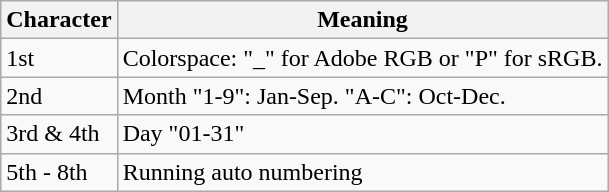<table class="wikitable">
<tr>
<th>Character</th>
<th>Meaning</th>
</tr>
<tr>
<td>1st</td>
<td>Colorspace: "_" for Adobe RGB or "P" for sRGB.</td>
</tr>
<tr>
<td>2nd</td>
<td>Month "1-9": Jan-Sep. "A-C": Oct-Dec.</td>
</tr>
<tr>
<td>3rd & 4th</td>
<td>Day "01-31"</td>
</tr>
<tr>
<td>5th - 8th</td>
<td>Running auto numbering</td>
</tr>
</table>
